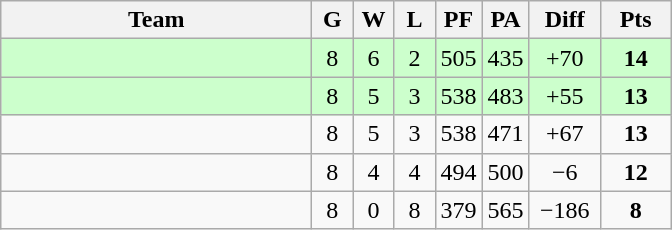<table class="wikitable" style="text-align:center;">
<tr>
<th width=200>Team</th>
<th width=20>G</th>
<th width=20>W</th>
<th width=20>L</th>
<th width=20>PF</th>
<th width=20>PA</th>
<th width=40>Diff</th>
<th width=40>Pts</th>
</tr>
<tr style="background:#cfc;">
<td Style = "text-align:left;"></td>
<td>8</td>
<td>6</td>
<td>2</td>
<td>505</td>
<td>435</td>
<td>+70</td>
<td><strong>14</strong></td>
</tr>
<tr style="background:#cfc;">
<td Style = "text-align:left;"></td>
<td>8</td>
<td>5</td>
<td>3</td>
<td>538</td>
<td>483</td>
<td>+55</td>
<td><strong>13</strong></td>
</tr>
<tr>
<td Style = "text-align:left;"></td>
<td>8</td>
<td>5</td>
<td>3</td>
<td>538</td>
<td>471</td>
<td>+67</td>
<td><strong>13</strong></td>
</tr>
<tr>
<td Style = "text-align:left;"></td>
<td>8</td>
<td>4</td>
<td>4</td>
<td>494</td>
<td>500</td>
<td>−6</td>
<td><strong>12</strong></td>
</tr>
<tr>
<td Style = "text-align:left;"></td>
<td>8</td>
<td>0</td>
<td>8</td>
<td>379</td>
<td>565</td>
<td>−186</td>
<td><strong>8</strong></td>
</tr>
</table>
